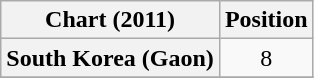<table class="wikitable plainrowheaders" style="text-align:center;">
<tr>
<th>Chart (2011)</th>
<th>Position</th>
</tr>
<tr>
<th scope="row">South Korea (Gaon)</th>
<td align="center">8</td>
</tr>
<tr>
</tr>
</table>
